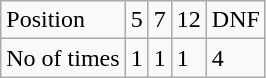<table class="wikitable">
<tr>
<td>Position</td>
<td>5</td>
<td>7</td>
<td>12</td>
<td>DNF</td>
</tr>
<tr>
<td>No of times</td>
<td>1</td>
<td>1</td>
<td>1</td>
<td>4</td>
</tr>
</table>
